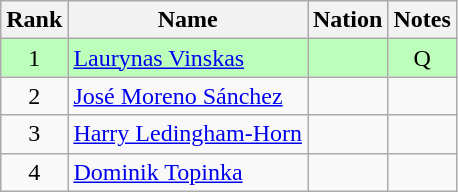<table class="wikitable sortable" style="text-align:center">
<tr>
<th>Rank</th>
<th>Name</th>
<th>Nation</th>
<th>Notes</th>
</tr>
<tr bgcolor=bbffbb>
<td>1</td>
<td align=left><a href='#'>Laurynas Vinskas</a></td>
<td align=left></td>
<td>Q</td>
</tr>
<tr>
<td>2</td>
<td align=left><a href='#'>José Moreno Sánchez</a></td>
<td align=left></td>
<td></td>
</tr>
<tr>
<td>3</td>
<td align=left><a href='#'>Harry Ledingham-Horn</a></td>
<td align=left></td>
<td></td>
</tr>
<tr>
<td>4</td>
<td align=left><a href='#'>Dominik Topinka</a></td>
<td align=left></td>
<td></td>
</tr>
</table>
